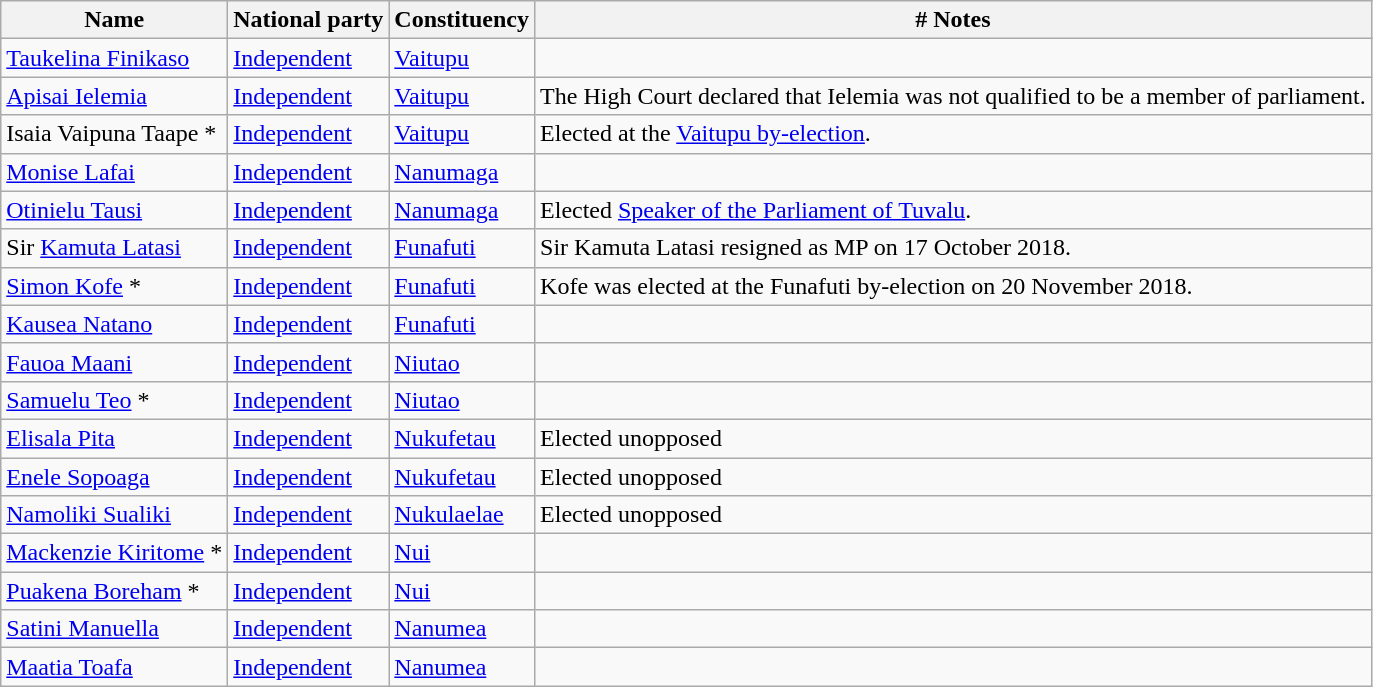<table class="sortable wikitable">
<tr>
<th>Name</th>
<th>National party</th>
<th>Constituency</th>
<th># Notes</th>
</tr>
<tr>
<td><a href='#'>Taukelina Finikaso</a></td>
<td> <a href='#'>Independent</a></td>
<td><a href='#'>Vaitupu</a></td>
<td></td>
</tr>
<tr>
<td><a href='#'>Apisai Ielemia</a></td>
<td> <a href='#'>Independent</a></td>
<td><a href='#'>Vaitupu</a></td>
<td>The High Court declared that Ielemia was not qualified to be a member of parliament.</td>
</tr>
<tr>
<td>Isaia Vaipuna Taape *</td>
<td> <a href='#'>Independent</a></td>
<td><a href='#'>Vaitupu</a></td>
<td>Elected at the <a href='#'>Vaitupu by-election</a>.</td>
</tr>
<tr>
<td><a href='#'>Monise Lafai</a></td>
<td> <a href='#'>Independent</a></td>
<td><a href='#'>Nanumaga</a></td>
<td></td>
</tr>
<tr>
<td><a href='#'>Otinielu Tausi</a></td>
<td> <a href='#'>Independent</a></td>
<td><a href='#'>Nanumaga</a></td>
<td>Elected <a href='#'>Speaker of the Parliament of Tuvalu</a>.</td>
</tr>
<tr>
<td>Sir <a href='#'>Kamuta Latasi</a></td>
<td> <a href='#'>Independent</a></td>
<td><a href='#'>Funafuti</a></td>
<td>Sir Kamuta Latasi resigned as MP on 17 October 2018.</td>
</tr>
<tr>
<td><a href='#'>Simon Kofe</a> *</td>
<td> <a href='#'>Independent</a></td>
<td><a href='#'>Funafuti</a></td>
<td>Kofe was elected at the Funafuti by-election on 20 November 2018.</td>
</tr>
<tr>
<td><a href='#'>Kausea Natano</a></td>
<td> <a href='#'>Independent</a></td>
<td><a href='#'>Funafuti</a></td>
<td></td>
</tr>
<tr>
<td><a href='#'>Fauoa Maani</a></td>
<td> <a href='#'>Independent</a></td>
<td><a href='#'>Niutao</a></td>
<td></td>
</tr>
<tr>
<td><a href='#'>Samuelu Teo</a> *</td>
<td> <a href='#'>Independent</a></td>
<td><a href='#'>Niutao</a></td>
<td></td>
</tr>
<tr>
<td><a href='#'>Elisala Pita</a></td>
<td> <a href='#'>Independent</a></td>
<td><a href='#'>Nukufetau</a></td>
<td>Elected unopposed</td>
</tr>
<tr>
<td><a href='#'>Enele Sopoaga</a></td>
<td> <a href='#'>Independent</a></td>
<td><a href='#'>Nukufetau</a></td>
<td>Elected unopposed</td>
</tr>
<tr>
<td><a href='#'>Namoliki Sualiki</a></td>
<td> <a href='#'>Independent</a></td>
<td><a href='#'>Nukulaelae</a></td>
<td>Elected unopposed</td>
</tr>
<tr>
<td><a href='#'>Mackenzie Kiritome</a> *</td>
<td> <a href='#'>Independent</a></td>
<td><a href='#'>Nui</a></td>
<td></td>
</tr>
<tr>
<td><a href='#'>Puakena Boreham</a> *</td>
<td> <a href='#'>Independent</a></td>
<td><a href='#'>Nui</a></td>
<td></td>
</tr>
<tr>
<td><a href='#'>Satini Manuella</a></td>
<td> <a href='#'>Independent</a></td>
<td><a href='#'>Nanumea</a></td>
<td></td>
</tr>
<tr>
<td><a href='#'>Maatia Toafa</a></td>
<td> <a href='#'>Independent</a></td>
<td><a href='#'>Nanumea</a></td>
<td></td>
</tr>
</table>
